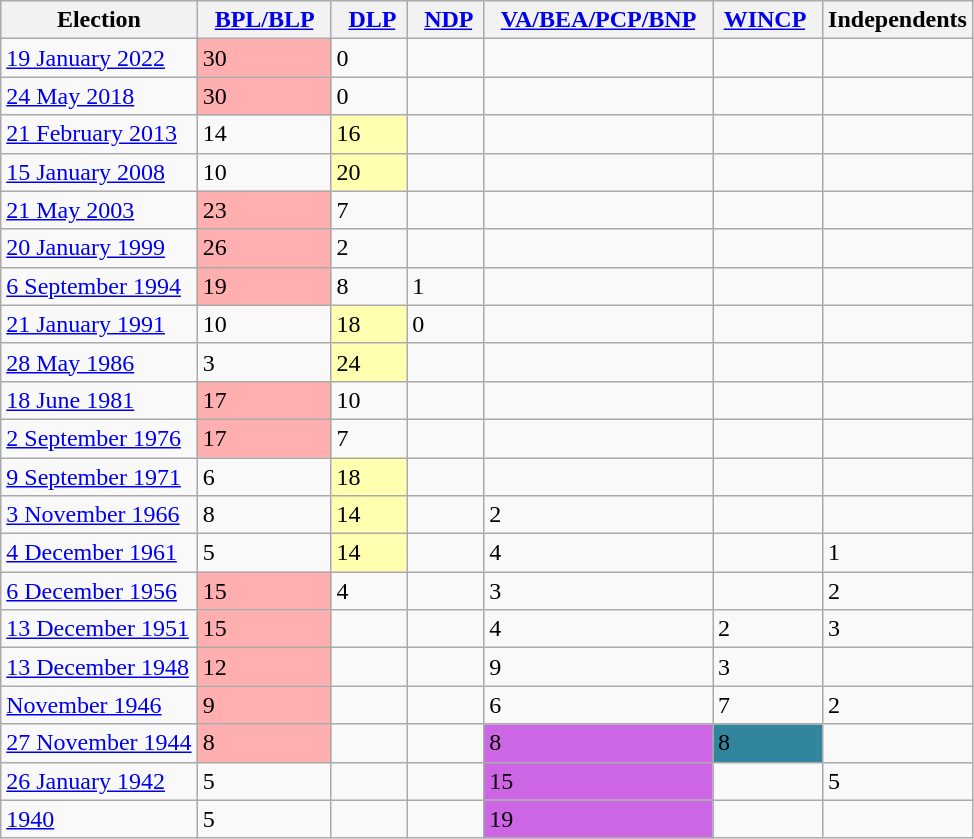<table class="wikitable">
<tr>
<th>Election</th>
<th>  <a href='#'>BPL/BLP</a>  </th>
<th>  <a href='#'>DLP</a> </th>
<th>  <a href='#'>NDP</a> </th>
<th>  <a href='#'>VA/BEA/PCP/BNP</a>   </th>
<th> <a href='#'>WINCP</a>  </th>
<th>Independents</th>
</tr>
<tr>
<td><a href='#'>19 January 2022</a></td>
<td bgcolor=FFAFAF>30</td>
<td>0</td>
<td></td>
<td></td>
<td></td>
<td></td>
</tr>
<tr>
<td><a href='#'>24 May 2018</a></td>
<td bgcolor=FFAFAF>30</td>
<td>0</td>
<td></td>
<td></td>
<td></td>
<td></td>
</tr>
<tr>
<td><a href='#'>21 February 2013</a></td>
<td>14</td>
<td bgcolor=FFFFAF>16</td>
<td></td>
<td></td>
<td></td>
<td></td>
</tr>
<tr>
<td><a href='#'>15 January 2008</a></td>
<td>10</td>
<td bgcolor=FFFFAF>20</td>
<td></td>
<td></td>
<td></td>
<td></td>
</tr>
<tr>
<td><a href='#'>21 May 2003</a></td>
<td bgcolor=FFAFAF>23</td>
<td>7</td>
<td></td>
<td></td>
<td></td>
<td></td>
</tr>
<tr>
<td><a href='#'>20 January 1999</a></td>
<td bgcolor=FFAFAF>26</td>
<td>2</td>
<td></td>
<td></td>
<td></td>
<td></td>
</tr>
<tr>
<td><a href='#'>6 September 1994</a></td>
<td bgcolor=FFAFAF>19</td>
<td>8</td>
<td>1</td>
<td></td>
<td></td>
<td></td>
</tr>
<tr>
<td><a href='#'>21 January 1991</a></td>
<td>10</td>
<td bgcolor=FFFFAF>18</td>
<td>0</td>
<td></td>
<td></td>
<td></td>
</tr>
<tr>
<td><a href='#'>28 May 1986</a></td>
<td>3</td>
<td bgcolor=FFFFAF>24</td>
<td></td>
<td></td>
<td></td>
<td></td>
</tr>
<tr>
<td><a href='#'>18 June 1981</a></td>
<td bgcolor=FFAFAF>17</td>
<td>10</td>
<td></td>
<td></td>
<td></td>
<td></td>
</tr>
<tr>
<td><a href='#'>2 September 1976</a></td>
<td bgcolor=FFAFAF>17</td>
<td>7</td>
<td></td>
<td></td>
<td></td>
<td></td>
</tr>
<tr>
<td><a href='#'>9 September 1971</a></td>
<td>6</td>
<td bgcolor=FFFFAF>18</td>
<td></td>
<td></td>
<td></td>
<td></td>
</tr>
<tr>
<td><a href='#'>3 November 1966</a></td>
<td>8</td>
<td bgcolor=FFFFAF>14</td>
<td></td>
<td>2</td>
<td></td>
<td></td>
</tr>
<tr>
<td><a href='#'>4 December 1961</a></td>
<td>5</td>
<td bgcolor=FFFFAF>14</td>
<td></td>
<td>4</td>
<td></td>
<td>1</td>
</tr>
<tr>
<td><a href='#'>6 December 1956</a></td>
<td bgcolor=FFAFAF>15</td>
<td>4</td>
<td></td>
<td>3</td>
<td></td>
<td>2</td>
</tr>
<tr>
<td><a href='#'>13 December 1951</a></td>
<td bgcolor=FFAFAF>15</td>
<td></td>
<td></td>
<td>4</td>
<td>2</td>
<td>3</td>
</tr>
<tr>
<td><a href='#'>13 December 1948</a></td>
<td bgcolor=FFAFAF>12</td>
<td></td>
<td></td>
<td>9</td>
<td>3</td>
<td></td>
</tr>
<tr>
<td><a href='#'>November 1946</a></td>
<td bgcolor=FFAFAF>9</td>
<td></td>
<td></td>
<td>6</td>
<td>7</td>
<td>2</td>
</tr>
<tr>
<td><a href='#'> 27 November 1944</a></td>
<td bgcolor=FFAFAF>8</td>
<td></td>
<td></td>
<td bgcolor=cc66e5>8</td>
<td bgcolor=31859C>8</td>
<td></td>
</tr>
<tr>
<td><a href='#'>26 January 1942</a></td>
<td>5</td>
<td></td>
<td></td>
<td bgcolor=cc66e5>15</td>
<td></td>
<td>5</td>
</tr>
<tr>
<td><a href='#'>1940</a></td>
<td>5</td>
<td></td>
<td></td>
<td bgcolor=cc66e5>19</td>
<td></td>
<td></td>
</tr>
</table>
